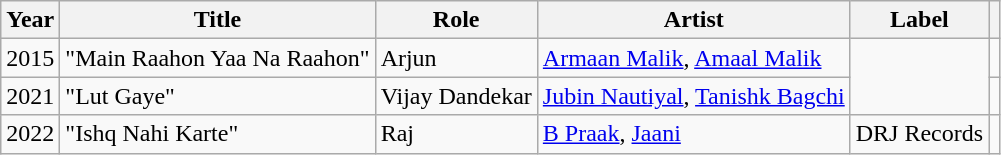<table class="wikitable sortable">
<tr>
<th scope="col">Year</th>
<th scope="col">Title</th>
<th scope="col">Role</th>
<th scope="col">Artist</th>
<th scope="col">Label</th>
<th scope="col" class="unsortable"></th>
</tr>
<tr>
<td>2015</td>
<td>"Main Raahon Yaa Na Raahon"</td>
<td>Arjun</td>
<td><a href='#'>Armaan Malik</a>, <a href='#'>Amaal Malik</a></td>
<td rowspan="2"></td>
<td></td>
</tr>
<tr>
<td>2021</td>
<td>"Lut Gaye"</td>
<td>Vijay Dandekar</td>
<td><a href='#'>Jubin Nautiyal</a>, <a href='#'>Tanishk Bagchi</a></td>
<td></td>
</tr>
<tr>
<td>2022</td>
<td>"Ishq Nahi Karte"</td>
<td>Raj</td>
<td><a href='#'>B Praak</a>, <a href='#'>Jaani</a></td>
<td>DRJ Records</td>
<td></td>
</tr>
</table>
